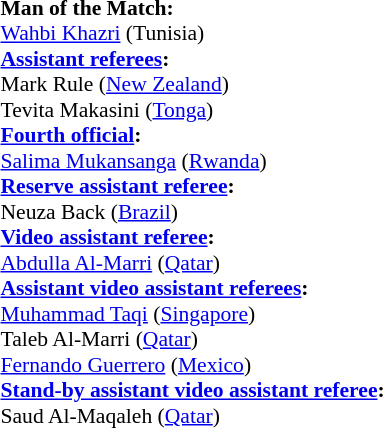<table style="width:100%; font-size:90%;">
<tr>
<td><br><strong>Man of the Match:</strong>
<br><a href='#'>Wahbi Khazri</a> (Tunisia)<br><strong><a href='#'>Assistant referees</a>:</strong>
<br>Mark Rule (<a href='#'>New Zealand</a>)
<br>Tevita Makasini (<a href='#'>Tonga</a>)
<br><strong><a href='#'>Fourth official</a>:</strong>
<br><a href='#'>Salima Mukansanga</a> (<a href='#'>Rwanda</a>)
<br><strong><a href='#'>Reserve assistant referee</a>:</strong>
<br>Neuza Back (<a href='#'>Brazil</a>)
<br><strong><a href='#'>Video assistant referee</a>:</strong>
<br><a href='#'>Abdulla Al-Marri</a> (<a href='#'>Qatar</a>)
<br><strong><a href='#'>Assistant video assistant referees</a>:</strong>
<br><a href='#'>Muhammad Taqi</a> (<a href='#'>Singapore</a>)
<br>Taleb Al-Marri (<a href='#'>Qatar</a>)
<br><a href='#'>Fernando Guerrero</a> (<a href='#'>Mexico</a>)
<br><strong><a href='#'>Stand-by assistant video assistant referee</a>:</strong>
<br>Saud Al-Maqaleh (<a href='#'>Qatar</a>)</td>
</tr>
</table>
